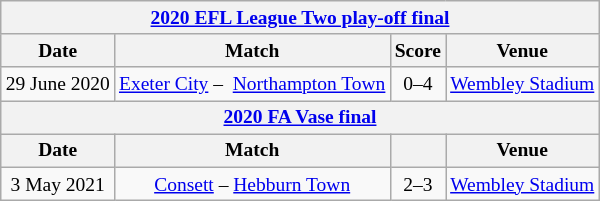<table class="wikitable" style="margin:1em auto 1em auto; text-align:center; font-size:small;">
<tr>
<th colspan="4"><a href='#'>2020 EFL League Two play-off final</a></th>
</tr>
<tr>
<th>Date</th>
<th>Match</th>
<th>Score</th>
<th>Venue</th>
</tr>
<tr>
<td>29 June 2020</td>
<td><a href='#'>Exeter City</a>  –  <a href='#'>Northampton Town</a></td>
<td>0–4</td>
<td><a href='#'>Wembley Stadium</a></td>
</tr>
<tr>
<th colspan="4"><a href='#'>2020 FA Vase final</a></th>
</tr>
<tr>
<th>Date</th>
<th>Match</th>
<th></th>
<th>Venue</th>
</tr>
<tr>
<td>3 May 2021</td>
<td><a href='#'>Consett</a>  –  <a href='#'>Hebburn Town</a></td>
<td>2–3</td>
<td><a href='#'>Wembley Stadium</a></td>
</tr>
</table>
